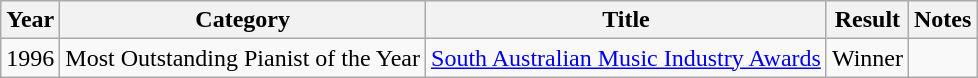<table class=wikitable>
<tr>
<th>Year</th>
<th>Category</th>
<th>Title</th>
<th>Result</th>
<th>Notes</th>
</tr>
<tr align=center>
<td>1996</td>
<td>Most Outstanding Pianist of the Year</td>
<td><a href='#'>South Australian Music Industry Awards</a></td>
<td>Winner</td>
<td></td>
</tr>
</table>
